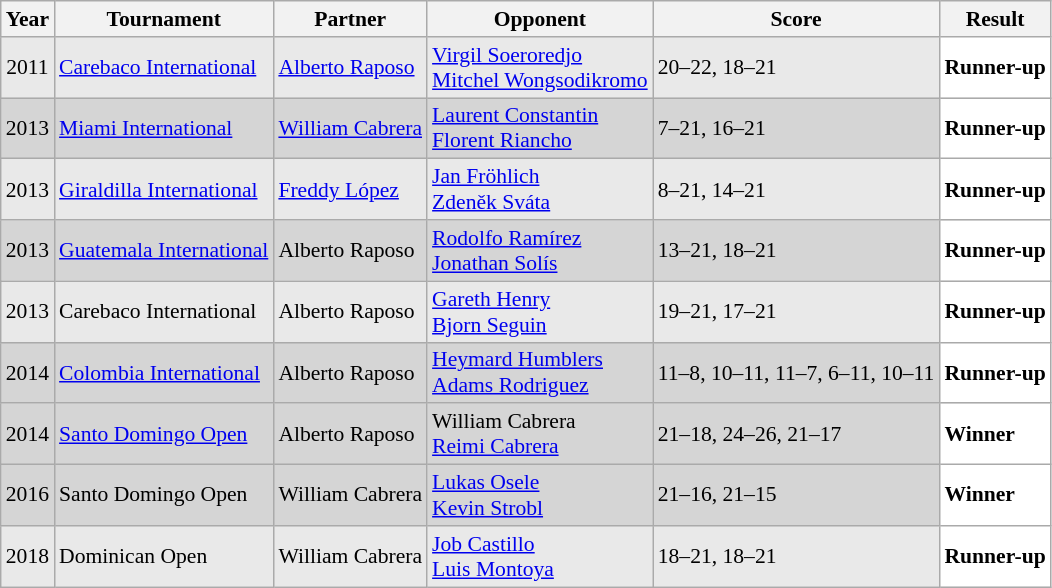<table class="sortable wikitable" style="font-size: 90%;">
<tr>
<th>Year</th>
<th>Tournament</th>
<th>Partner</th>
<th>Opponent</th>
<th>Score</th>
<th>Result</th>
</tr>
<tr style="background:#E9E9E9">
<td align="center">2011</td>
<td align="left"><a href='#'>Carebaco International</a></td>
<td align="left"> <a href='#'>Alberto Raposo</a></td>
<td align="left"> <a href='#'>Virgil Soeroredjo</a> <br>  <a href='#'>Mitchel Wongsodikromo</a></td>
<td align="left">20–22, 18–21</td>
<td style="text-align:left; background:white"> <strong>Runner-up</strong></td>
</tr>
<tr style="background:#D5D5D5">
<td align="center">2013</td>
<td align="left"><a href='#'>Miami International</a></td>
<td align="left"> <a href='#'>William Cabrera</a></td>
<td align="left"> <a href='#'>Laurent Constantin</a> <br>  <a href='#'>Florent Riancho</a></td>
<td align="left">7–21, 16–21</td>
<td style="text-align:left; background:white"> <strong>Runner-up</strong></td>
</tr>
<tr style="background:#E9E9E9">
<td align="center">2013</td>
<td align="left"><a href='#'>Giraldilla International</a></td>
<td align="left"> <a href='#'>Freddy López</a></td>
<td align="left"> <a href='#'>Jan Fröhlich</a> <br>  <a href='#'>Zdeněk Sváta</a></td>
<td align="left">8–21, 14–21</td>
<td style="text-align:left; background:white"> <strong>Runner-up</strong></td>
</tr>
<tr style="background:#D5D5D5">
<td align="center">2013</td>
<td align="left"><a href='#'>Guatemala International</a></td>
<td align="left"> Alberto Raposo</td>
<td align="left"> <a href='#'>Rodolfo Ramírez</a> <br>  <a href='#'>Jonathan Solís</a></td>
<td align="left">13–21, 18–21</td>
<td style="text-align:left; background:white"> <strong>Runner-up</strong></td>
</tr>
<tr style="background:#E9E9E9">
<td align="center">2013</td>
<td align="left">Carebaco International</td>
<td align="left"> Alberto Raposo</td>
<td align="left"> <a href='#'>Gareth Henry</a> <br>  <a href='#'>Bjorn Seguin</a></td>
<td align="left">19–21, 17–21</td>
<td style="text-align:left; background:white"> <strong>Runner-up</strong></td>
</tr>
<tr style="background:#D5D5D5">
<td align="center">2014</td>
<td align="left"><a href='#'>Colombia International</a></td>
<td align="left"> Alberto Raposo</td>
<td align="left"> <a href='#'>Heymard Humblers</a> <br>  <a href='#'>Adams Rodriguez</a></td>
<td align="left">11–8, 10–11, 11–7, 6–11, 10–11</td>
<td style="text-align:left; background:white"> <strong>Runner-up</strong></td>
</tr>
<tr style="background:#D5D5D5">
<td align="center">2014</td>
<td align="left"><a href='#'>Santo Domingo Open</a></td>
<td align="left"> Alberto Raposo</td>
<td align="left"> William Cabrera <br>  <a href='#'>Reimi Cabrera</a></td>
<td align="left">21–18, 24–26, 21–17</td>
<td style="text-align:left; background:white"> <strong>Winner</strong></td>
</tr>
<tr style="background:#D5D5D5">
<td align="center">2016</td>
<td align="left">Santo Domingo Open</td>
<td align="left"> William Cabrera</td>
<td align="left"> <a href='#'>Lukas Osele</a> <br>  <a href='#'>Kevin Strobl</a></td>
<td align="left">21–16, 21–15</td>
<td style="text-align:left; background:white"> <strong>Winner</strong></td>
</tr>
<tr style="background:#E9E9E9">
<td align="center">2018</td>
<td align="left">Dominican Open</td>
<td align="left"> William Cabrera</td>
<td align="left"> <a href='#'>Job Castillo</a> <br>  <a href='#'>Luis Montoya</a></td>
<td align="left">18–21, 18–21</td>
<td style="text-align:left; background:white"> <strong>Runner-up</strong></td>
</tr>
</table>
